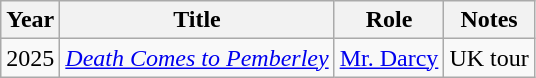<table class="wikitable unsortable">
<tr>
<th>Year</th>
<th>Title</th>
<th>Role</th>
<th>Notes</th>
</tr>
<tr>
<td>2025</td>
<td><em><a href='#'>Death Comes to Pemberley</a></em></td>
<td><a href='#'>Mr. Darcy</a></td>
<td>UK tour</td>
</tr>
</table>
